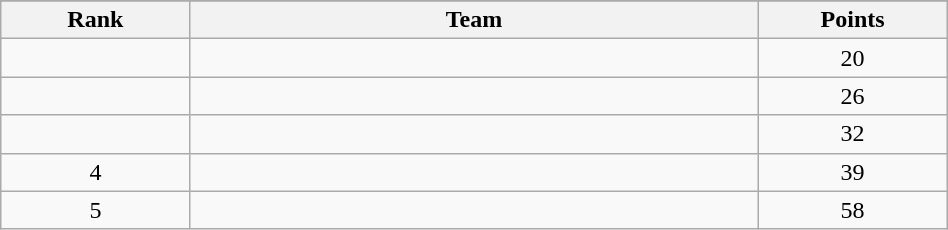<table class="wikitable" width=50%>
<tr>
</tr>
<tr>
<th width=10%>Rank</th>
<th width=30%>Team</th>
<th width=10%>Points</th>
</tr>
<tr align="center">
<td></td>
<td align="left"></td>
<td>20</td>
</tr>
<tr align="center">
<td></td>
<td align="left"></td>
<td>26</td>
</tr>
<tr align="center">
<td></td>
<td align="left"></td>
<td>32</td>
</tr>
<tr align="center">
<td>4</td>
<td align="left"></td>
<td>39</td>
</tr>
<tr align="center">
<td>5</td>
<td align="left"></td>
<td>58</td>
</tr>
</table>
